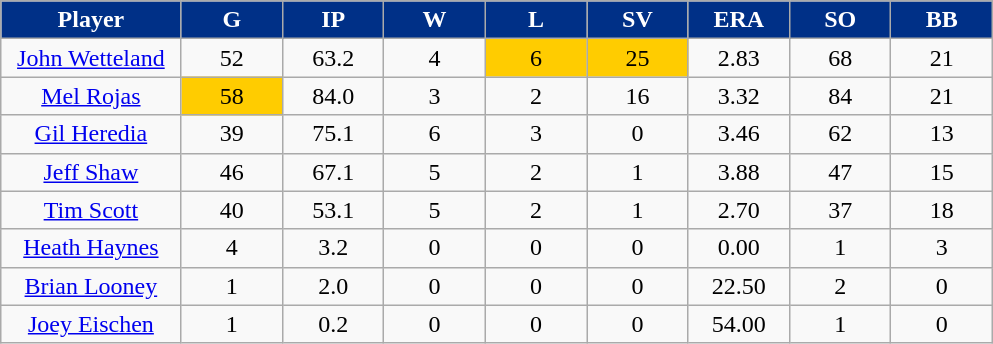<table class="wikitable sortable">
<tr>
<th style="background:#003087;color:#FFFFFF;" width="16%">Player</th>
<th style="background:#003087;color:#FFFFFF;" width="9%">G</th>
<th style="background:#003087;color:#FFFFFF;" width="9%">IP</th>
<th style="background:#003087;color:#FFFFFF;" width="9%">W</th>
<th style="background:#003087;color:#FFFFFF;" width="9%">L</th>
<th style="background:#003087;color:#FFFFFF;" width="9%">SV</th>
<th style="background:#003087;color:#FFFFFF;" width="9%">ERA</th>
<th style="background:#003087;color:#FFFFFF;" width="9%">SO</th>
<th style="background:#003087;color:#FFFFFF;" width="9%">BB</th>
</tr>
<tr align="center">
<td><a href='#'>John Wetteland</a></td>
<td>52</td>
<td>63.2</td>
<td>4</td>
<td bgcolor="#FFCC00">6</td>
<td bgcolor="#FFCC00">25</td>
<td>2.83</td>
<td>68</td>
<td>21</td>
</tr>
<tr align="center">
<td><a href='#'>Mel Rojas</a></td>
<td bgcolor="#FFCC00">58</td>
<td>84.0</td>
<td>3</td>
<td>2</td>
<td>16</td>
<td>3.32</td>
<td>84</td>
<td>21</td>
</tr>
<tr align="center">
<td><a href='#'>Gil Heredia</a></td>
<td>39</td>
<td>75.1</td>
<td>6</td>
<td>3</td>
<td>0</td>
<td>3.46</td>
<td>62</td>
<td>13</td>
</tr>
<tr align=center>
<td><a href='#'>Jeff Shaw</a></td>
<td>46</td>
<td>67.1</td>
<td>5</td>
<td>2</td>
<td>1</td>
<td>3.88</td>
<td>47</td>
<td>15</td>
</tr>
<tr align="center">
<td><a href='#'>Tim Scott</a></td>
<td>40</td>
<td>53.1</td>
<td>5</td>
<td>2</td>
<td>1</td>
<td>2.70</td>
<td>37</td>
<td>18</td>
</tr>
<tr align="center">
<td><a href='#'>Heath Haynes</a></td>
<td>4</td>
<td>3.2</td>
<td>0</td>
<td>0</td>
<td>0</td>
<td>0.00</td>
<td>1</td>
<td>3</td>
</tr>
<tr align="center">
<td><a href='#'>Brian Looney</a></td>
<td>1</td>
<td>2.0</td>
<td>0</td>
<td>0</td>
<td>0</td>
<td>22.50</td>
<td>2</td>
<td>0</td>
</tr>
<tr align=center>
<td><a href='#'>Joey Eischen</a></td>
<td>1</td>
<td>0.2</td>
<td>0</td>
<td>0</td>
<td>0</td>
<td>54.00</td>
<td>1</td>
<td>0</td>
</tr>
</table>
